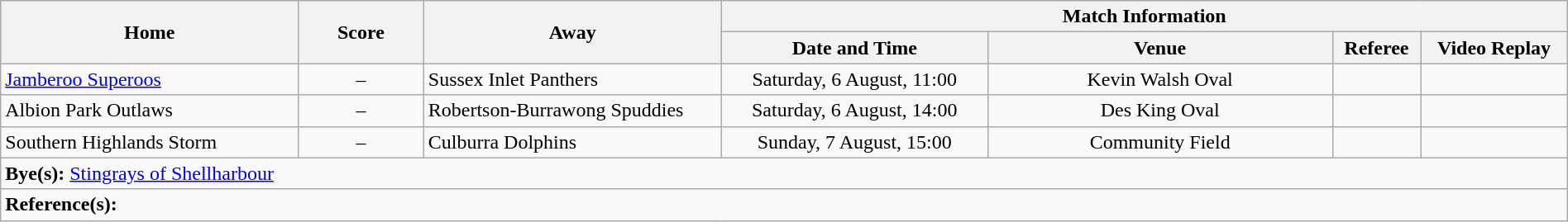<table class="wikitable" width="100% text-align:center;">
<tr>
<th rowspan="2" width="19%">Home</th>
<th rowspan="2" width="8%">Score</th>
<th rowspan="2" width="19%">Away</th>
<th colspan="4">Match Information</th>
</tr>
<tr bgcolor="#CCCCCC">
<th width="17%">Date and Time</th>
<th width="22%">Venue</th>
<th>Referee</th>
<th>Video Replay</th>
</tr>
<tr>
<td> <a href='#'>Jamberoo Superoos</a></td>
<td style="text-align:center;">–</td>
<td> Sussex Inlet Panthers</td>
<td style="text-align:center;">Saturday, 6 August, 11:00</td>
<td style="text-align:center;">Kevin Walsh Oval</td>
<td style="text-align:center;"></td>
<td style="text-align:center;"></td>
</tr>
<tr>
<td> Albion Park Outlaws</td>
<td style="text-align:center;">–</td>
<td> Robertson-Burrawong Spuddies</td>
<td style="text-align:center;">Saturday, 6 August, 14:00</td>
<td style="text-align:center;">Des King Oval</td>
<td style="text-align:center;"></td>
<td style="text-align:center;"></td>
</tr>
<tr>
<td> Southern Highlands Storm</td>
<td style="text-align:center;">–</td>
<td> Culburra Dolphins</td>
<td style="text-align:center;">Sunday, 7 August, 15:00</td>
<td style="text-align:center;">Community Field</td>
<td style="text-align:center;"></td>
<td style="text-align:center;"></td>
</tr>
<tr>
<td colspan="7"><strong>Bye(s):</strong>  <a href='#'>Stingrays of Shellharbour</a></td>
</tr>
<tr>
<td colspan="7"><strong>Reference(s):</strong></td>
</tr>
</table>
